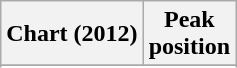<table class="wikitable plainrowheaders sortable" style="text-align:center">
<tr>
<th scope="col">Chart (2012)</th>
<th scope="col">Peak<br>position</th>
</tr>
<tr>
</tr>
<tr>
</tr>
</table>
